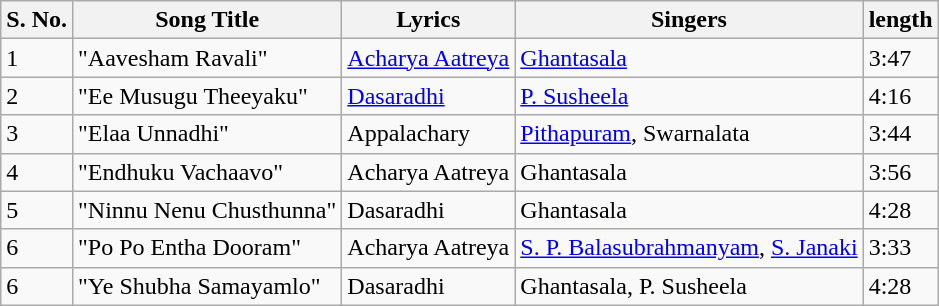<table class="wikitable">
<tr>
<th>S. No.</th>
<th>Song Title</th>
<th>Lyrics</th>
<th>Singers</th>
<th>length</th>
</tr>
<tr>
<td>1</td>
<td>"Aavesham Ravali"</td>
<td><a href='#'>Acharya Aatreya</a></td>
<td><a href='#'>Ghantasala</a></td>
<td>3:47</td>
</tr>
<tr>
<td>2</td>
<td>"Ee Musugu Theeyaku"</td>
<td><a href='#'>Dasaradhi</a></td>
<td><a href='#'>P. Susheela</a></td>
<td>4:16</td>
</tr>
<tr>
<td>3</td>
<td>"Elaa Unnadhi"</td>
<td>Appalachary</td>
<td><a href='#'>Pithapuram</a>, Swarnalata</td>
<td>3:44</td>
</tr>
<tr>
<td>4</td>
<td>"Endhuku Vachaavo"</td>
<td>Acharya Aatreya</td>
<td>Ghantasala</td>
<td>3:56</td>
</tr>
<tr>
<td>5</td>
<td>"Ninnu Nenu Chusthunna"</td>
<td>Dasaradhi</td>
<td>Ghantasala</td>
<td>4:28</td>
</tr>
<tr>
<td>6</td>
<td>"Po Po Entha Dooram"</td>
<td>Acharya Aatreya</td>
<td><a href='#'>S. P. Balasubrahmanyam</a>, <a href='#'>S. Janaki</a></td>
<td>3:33</td>
</tr>
<tr>
<td>6</td>
<td>"Ye Shubha Samayamlo"</td>
<td>Dasaradhi</td>
<td>Ghantasala, P. Susheela</td>
<td>4:28</td>
</tr>
</table>
